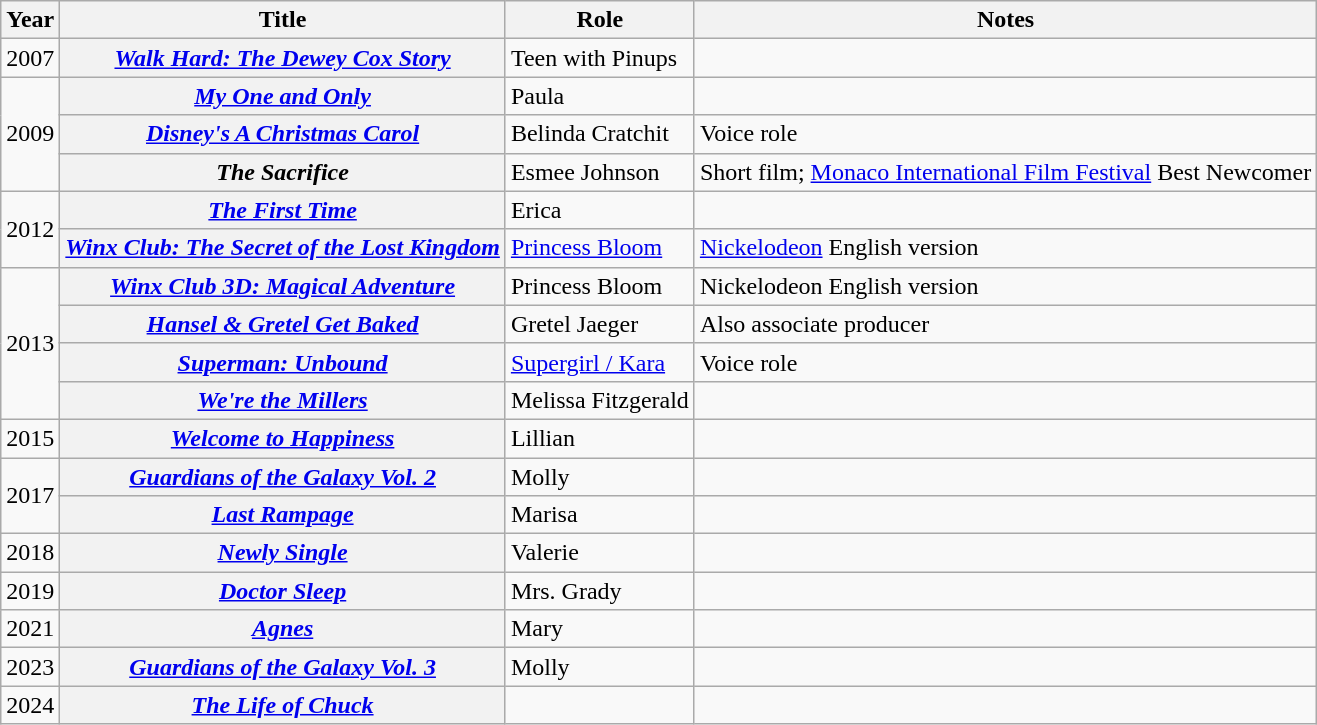<table class="wikitable plainrowheaders sortable">
<tr>
<th scope="col">Year</th>
<th scope="col">Title</th>
<th scope="col">Role</th>
<th class="unsortable">Notes</th>
</tr>
<tr>
<td>2007</td>
<th scope="row"><em><a href='#'>Walk Hard: The Dewey Cox Story</a></em></th>
<td>Teen with Pinups</td>
<td></td>
</tr>
<tr>
<td rowspan=3>2009</td>
<th scope="row"><em><a href='#'>My One and Only</a></em></th>
<td>Paula</td>
<td></td>
</tr>
<tr>
<th scope="row"><em><a href='#'>Disney's A Christmas Carol</a></em></th>
<td>Belinda Cratchit</td>
<td>Voice role</td>
</tr>
<tr>
<th scope="row"><em>The Sacrifice</em></th>
<td>Esmee Johnson</td>
<td>Short film; <a href='#'>Monaco International Film Festival</a> Best Newcomer</td>
</tr>
<tr>
<td rowspan=2>2012</td>
<th scope="row"><em><a href='#'>The First Time</a></em></th>
<td>Erica</td>
<td></td>
</tr>
<tr>
<th scope="row"><em><a href='#'>Winx Club: The Secret of the Lost Kingdom</a></em></th>
<td><a href='#'>Princess Bloom</a></td>
<td><a href='#'>Nickelodeon</a> English version</td>
</tr>
<tr>
<td rowspan=4>2013</td>
<th scope="row"><em><a href='#'>Winx Club 3D: Magical Adventure</a></em></th>
<td>Princess Bloom</td>
<td>Nickelodeon English version</td>
</tr>
<tr>
<th scope="row"><em><a href='#'>Hansel & Gretel Get Baked</a></em></th>
<td>Gretel Jaeger</td>
<td>Also associate producer</td>
</tr>
<tr>
<th scope="row"><em><a href='#'>Superman: Unbound</a></em></th>
<td><a href='#'>Supergirl / Kara</a></td>
<td>Voice role</td>
</tr>
<tr>
<th scope="row"><em><a href='#'>We're the Millers</a></em></th>
<td>Melissa Fitzgerald</td>
<td></td>
</tr>
<tr>
<td>2015</td>
<th scope="row"><em><a href='#'>Welcome to Happiness</a></em></th>
<td>Lillian</td>
<td></td>
</tr>
<tr>
<td rowspan=2>2017</td>
<th scope="row"><em><a href='#'>Guardians of the Galaxy Vol. 2</a></em></th>
<td>Molly</td>
<td></td>
</tr>
<tr>
<th scope="row"><em><a href='#'>Last Rampage</a></em></th>
<td>Marisa</td>
<td></td>
</tr>
<tr>
<td>2018</td>
<th scope="row"><em><a href='#'>Newly Single</a></em></th>
<td>Valerie</td>
<td></td>
</tr>
<tr>
<td>2019</td>
<th scope="row"><em><a href='#'>Doctor Sleep</a></em></th>
<td>Mrs. Grady</td>
<td></td>
</tr>
<tr>
<td>2021</td>
<th scope="row"><em><a href='#'>Agnes</a></em></th>
<td>Mary</td>
<td></td>
</tr>
<tr>
<td>2023</td>
<th scope="row"><em><a href='#'>Guardians of the Galaxy Vol. 3</a></em></th>
<td>Molly</td>
<td></td>
</tr>
<tr>
<td>2024</td>
<th scope="row"><em><a href='#'>The Life of Chuck</a></em></th>
<td></td>
<td></td>
</tr>
</table>
